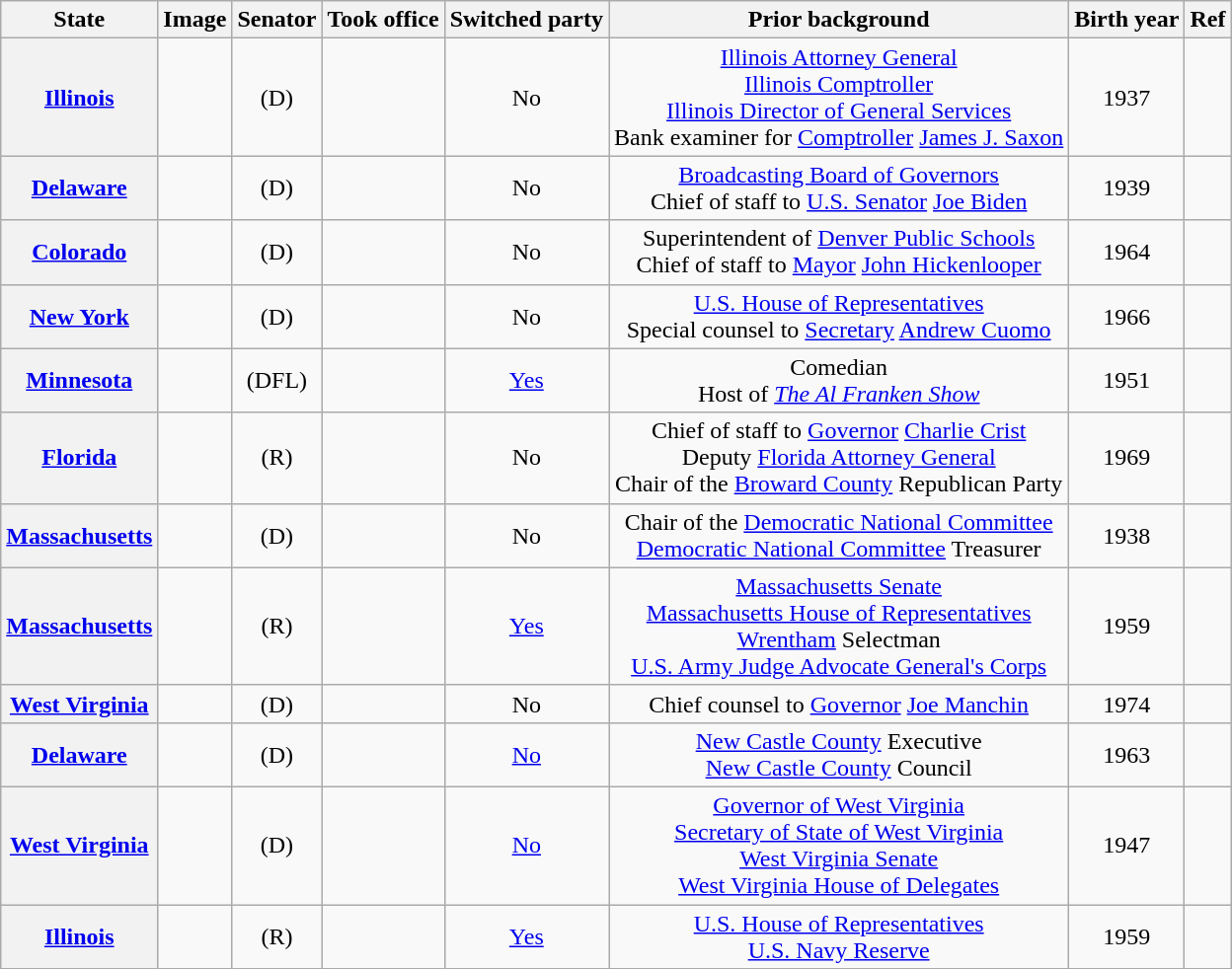<table class="sortable wikitable" style="text-align:center">
<tr>
<th>State</th>
<th>Image</th>
<th>Senator</th>
<th>Took office</th>
<th>Switched party</th>
<th>Prior background</th>
<th>Birth year</th>
<th>Ref</th>
</tr>
<tr>
<th><a href='#'>Illinois</a></th>
<td></td>
<td> (D)</td>
<td></td>
<td>No<br></td>
<td><a href='#'>Illinois Attorney General</a><br><a href='#'>Illinois Comptroller</a><br><a href='#'>Illinois Director of General Services</a><br>Bank examiner for <a href='#'>Comptroller</a> <a href='#'>James J. Saxon</a></td>
<td>1937</td>
<td></td>
</tr>
<tr>
<th><a href='#'>Delaware</a></th>
<td></td>
<td> (D)</td>
<td></td>
<td>No<br></td>
<td><a href='#'>Broadcasting Board of Governors</a><br>Chief of staff to <a href='#'>U.S. Senator</a> <a href='#'>Joe Biden</a></td>
<td>1939</td>
<td></td>
</tr>
<tr>
<th><a href='#'>Colorado</a></th>
<td></td>
<td> (D)</td>
<td></td>
<td>No<br></td>
<td>Superintendent of <a href='#'>Denver Public Schools</a><br>Chief of staff to <a href='#'>Mayor</a> <a href='#'>John Hickenlooper</a></td>
<td>1964</td>
<td></td>
</tr>
<tr>
<th><a href='#'>New York</a></th>
<td></td>
<td> (D)</td>
<td></td>
<td>No<br></td>
<td><a href='#'>U.S. House of Representatives</a><br>Special counsel to <a href='#'>Secretary</a> <a href='#'>Andrew Cuomo</a></td>
<td>1966</td>
<td></td>
</tr>
<tr>
<th><a href='#'>Minnesota</a></th>
<td></td>
<td> (DFL)</td>
<td></td>
<td><a href='#'>Yes</a><br></td>
<td>Comedian<br>Host of <em><a href='#'>The Al Franken Show</a></em></td>
<td>1951</td>
<td></td>
</tr>
<tr>
<th><a href='#'>Florida</a></th>
<td></td>
<td> (R)</td>
<td></td>
<td>No<br></td>
<td>Chief of staff to <a href='#'>Governor</a> <a href='#'>Charlie Crist</a><br>Deputy <a href='#'>Florida Attorney General</a><br>Chair of the <a href='#'>Broward County</a> Republican Party</td>
<td>1969</td>
<td></td>
</tr>
<tr>
<th><a href='#'>Massachusetts</a></th>
<td></td>
<td> (D)</td>
<td></td>
<td>No<br></td>
<td>Chair of the <a href='#'>Democratic National Committee</a><br><a href='#'>Democratic National Committee</a> Treasurer</td>
<td>1938</td>
<td></td>
</tr>
<tr>
<th><a href='#'>Massachusetts</a></th>
<td></td>
<td> (R)</td>
<td></td>
<td><a href='#'>Yes</a><br></td>
<td><a href='#'>Massachusetts Senate</a><br><a href='#'>Massachusetts House of Representatives</a><br><a href='#'>Wrentham</a> Selectman<br><a href='#'>U.S. Army Judge Advocate General's Corps</a></td>
<td>1959</td>
<td></td>
</tr>
<tr>
<th><a href='#'>West Virginia</a></th>
<td></td>
<td> (D)</td>
<td></td>
<td>No<br></td>
<td>Chief counsel to <a href='#'>Governor</a> <a href='#'>Joe Manchin</a></td>
<td>1974</td>
<td></td>
</tr>
<tr>
<th><a href='#'>Delaware</a></th>
<td></td>
<td> (D)</td>
<td></td>
<td><a href='#'>No</a><br></td>
<td><a href='#'>New Castle County</a> Executive<br><a href='#'>New Castle County</a> Council</td>
<td>1963</td>
<td></td>
</tr>
<tr>
<th><a href='#'>West Virginia</a></th>
<td></td>
<td> (D)</td>
<td></td>
<td><a href='#'>No</a><br></td>
<td><a href='#'>Governor of West Virginia</a><br><a href='#'>Secretary of State of West Virginia</a><br><a href='#'>West Virginia Senate</a><br><a href='#'>West Virginia House of Delegates</a></td>
<td>1947</td>
<td></td>
</tr>
<tr>
<th><a href='#'>Illinois</a></th>
<td></td>
<td> (R)</td>
<td></td>
<td><a href='#'>Yes</a><br></td>
<td><a href='#'>U.S. House of Representatives</a><br><a href='#'>U.S. Navy Reserve</a></td>
<td>1959</td>
<td></td>
</tr>
</table>
